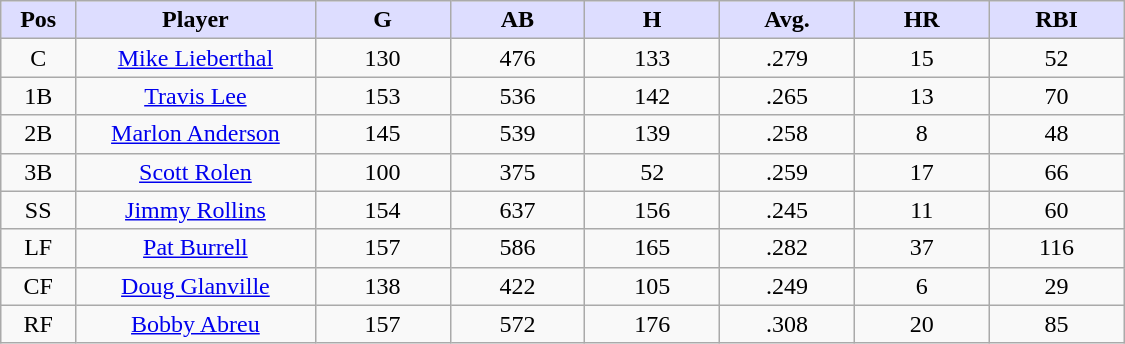<table class="wikitable sortable">
<tr>
<th style="background:#ddf; width:5%;">Pos</th>
<th style="background:#ddf; width:16%;">Player</th>
<th style="background:#ddf; width:9%;">G</th>
<th style="background:#ddf; width:9%;">AB</th>
<th style="background:#ddf; width:9%;">H</th>
<th style="background:#ddf; width:9%;">Avg.</th>
<th style="background:#ddf; width:9%;">HR</th>
<th style="background:#ddf; width:9%;">RBI</th>
</tr>
<tr style="text-align:center;">
<td>C</td>
<td><a href='#'>Mike Lieberthal</a></td>
<td>130</td>
<td>476</td>
<td>133</td>
<td>.279</td>
<td>15</td>
<td>52</td>
</tr>
<tr style="text-align:center;">
<td>1B</td>
<td><a href='#'>Travis Lee</a></td>
<td>153</td>
<td>536</td>
<td>142</td>
<td>.265</td>
<td>13</td>
<td>70</td>
</tr>
<tr style="text-align:center;">
<td>2B</td>
<td><a href='#'>Marlon Anderson</a></td>
<td>145</td>
<td>539</td>
<td>139</td>
<td>.258</td>
<td>8</td>
<td>48</td>
</tr>
<tr style="text-align:center;">
<td>3B</td>
<td><a href='#'>Scott Rolen</a></td>
<td>100</td>
<td>375</td>
<td>52</td>
<td>.259</td>
<td>17</td>
<td>66</td>
</tr>
<tr style="text-align:center;">
<td>SS</td>
<td><a href='#'>Jimmy Rollins</a></td>
<td>154</td>
<td>637</td>
<td>156</td>
<td>.245</td>
<td>11</td>
<td>60</td>
</tr>
<tr style="text-align:center;">
<td>LF</td>
<td><a href='#'>Pat Burrell</a></td>
<td>157</td>
<td>586</td>
<td>165</td>
<td>.282</td>
<td>37</td>
<td>116</td>
</tr>
<tr style="text-align:center;">
<td>CF</td>
<td><a href='#'>Doug Glanville</a></td>
<td>138</td>
<td>422</td>
<td>105</td>
<td>.249</td>
<td>6</td>
<td>29</td>
</tr>
<tr style="text-align:center;">
<td>RF</td>
<td><a href='#'>Bobby Abreu</a></td>
<td>157</td>
<td>572</td>
<td>176</td>
<td>.308</td>
<td>20</td>
<td>85</td>
</tr>
</table>
